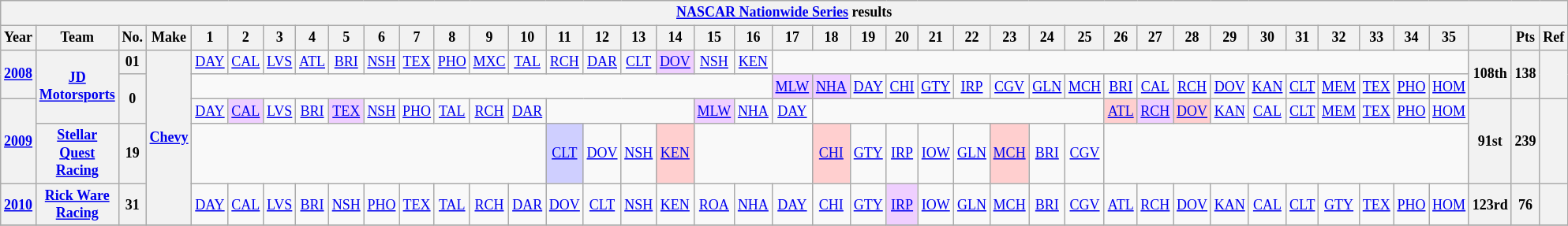<table class="wikitable" style="text-align:center; font-size:75%">
<tr>
<th colspan=42><a href='#'>NASCAR Nationwide Series</a> results</th>
</tr>
<tr>
<th>Year</th>
<th>Team</th>
<th>No.</th>
<th>Make</th>
<th>1</th>
<th>2</th>
<th>3</th>
<th>4</th>
<th>5</th>
<th>6</th>
<th>7</th>
<th>8</th>
<th>9</th>
<th>10</th>
<th>11</th>
<th>12</th>
<th>13</th>
<th>14</th>
<th>15</th>
<th>16</th>
<th>17</th>
<th>18</th>
<th>19</th>
<th>20</th>
<th>21</th>
<th>22</th>
<th>23</th>
<th>24</th>
<th>25</th>
<th>26</th>
<th>27</th>
<th>28</th>
<th>29</th>
<th>30</th>
<th>31</th>
<th>32</th>
<th>33</th>
<th>34</th>
<th>35</th>
<th></th>
<th>Pts</th>
<th>Ref</th>
</tr>
<tr>
<th rowspan=2><a href='#'>2008</a></th>
<th rowspan=3><a href='#'>JD Motorsports</a></th>
<th>01</th>
<th rowspan=5><a href='#'>Chevy</a></th>
<td><a href='#'>DAY</a></td>
<td><a href='#'>CAL</a></td>
<td><a href='#'>LVS</a></td>
<td><a href='#'>ATL</a></td>
<td><a href='#'>BRI</a></td>
<td><a href='#'>NSH</a></td>
<td><a href='#'>TEX</a></td>
<td><a href='#'>PHO</a></td>
<td><a href='#'>MXC</a></td>
<td><a href='#'>TAL</a></td>
<td><a href='#'>RCH</a></td>
<td><a href='#'>DAR</a></td>
<td><a href='#'>CLT</a></td>
<td style="background:#EFCFFF;"><a href='#'>DOV</a><br></td>
<td><a href='#'>NSH</a></td>
<td><a href='#'>KEN</a></td>
<td colspan=19></td>
<th rowspan=2>108th</th>
<th rowspan=2>138</th>
<th rowspan=2></th>
</tr>
<tr>
<th rowspan=2>0</th>
<td colspan=16></td>
<td style="background:#EFCFFF;"><a href='#'>MLW</a><br></td>
<td style="background:#EFCFFF;"><a href='#'>NHA</a><br></td>
<td><a href='#'>DAY</a></td>
<td><a href='#'>CHI</a></td>
<td><a href='#'>GTY</a></td>
<td><a href='#'>IRP</a></td>
<td><a href='#'>CGV</a></td>
<td><a href='#'>GLN</a></td>
<td><a href='#'>MCH</a></td>
<td><a href='#'>BRI</a></td>
<td><a href='#'>CAL</a></td>
<td><a href='#'>RCH</a></td>
<td><a href='#'>DOV</a></td>
<td><a href='#'>KAN</a></td>
<td><a href='#'>CLT</a></td>
<td><a href='#'>MEM</a></td>
<td><a href='#'>TEX</a></td>
<td><a href='#'>PHO</a></td>
<td><a href='#'>HOM</a></td>
</tr>
<tr>
<th rowspan=2><a href='#'>2009</a></th>
<td><a href='#'>DAY</a></td>
<td style="background:#EFCFFF;"><a href='#'>CAL</a><br></td>
<td><a href='#'>LVS</a></td>
<td><a href='#'>BRI</a></td>
<td style="background:#EFCFFF;"><a href='#'>TEX</a><br></td>
<td><a href='#'>NSH</a></td>
<td><a href='#'>PHO</a></td>
<td><a href='#'>TAL</a></td>
<td><a href='#'>RCH</a></td>
<td><a href='#'>DAR</a></td>
<td colspan=4></td>
<td style="background:#EFCFFF;"><a href='#'>MLW</a><br></td>
<td><a href='#'>NHA</a></td>
<td><a href='#'>DAY</a></td>
<td colspan=8></td>
<td style="background:#FFCFCF;"><a href='#'>ATL</a><br></td>
<td style="background:#EFCFFF;"><a href='#'>RCH</a><br></td>
<td style="background:#FFCFCF;"><a href='#'>DOV</a><br></td>
<td><a href='#'>KAN</a></td>
<td><a href='#'>CAL</a></td>
<td><a href='#'>CLT</a></td>
<td><a href='#'>MEM</a></td>
<td><a href='#'>TEX</a></td>
<td><a href='#'>PHO</a></td>
<td><a href='#'>HOM</a></td>
<th rowspan=2>91st</th>
<th rowspan=2>239</th>
<th rowspan=2></th>
</tr>
<tr>
<th><a href='#'>Stellar Quest Racing</a></th>
<th>19</th>
<td colspan=10></td>
<td style="background:#CFCFFF;"><a href='#'>CLT</a><br></td>
<td><a href='#'>DOV</a></td>
<td><a href='#'>NSH</a></td>
<td style="background:#FFCFCF;"><a href='#'>KEN</a><br></td>
<td colspan=3></td>
<td style="background:#FFCFCF;"><a href='#'>CHI</a><br></td>
<td><a href='#'>GTY</a></td>
<td><a href='#'>IRP</a></td>
<td><a href='#'>IOW</a></td>
<td><a href='#'>GLN</a></td>
<td style="background:#FFCFCF;"><a href='#'>MCH</a><br></td>
<td><a href='#'>BRI</a></td>
<td><a href='#'>CGV</a></td>
<td colspan=10></td>
</tr>
<tr>
<th><a href='#'>2010</a></th>
<th><a href='#'>Rick Ware Racing</a></th>
<th>31</th>
<td><a href='#'>DAY</a></td>
<td><a href='#'>CAL</a></td>
<td><a href='#'>LVS</a></td>
<td><a href='#'>BRI</a></td>
<td><a href='#'>NSH</a></td>
<td><a href='#'>PHO</a></td>
<td><a href='#'>TEX</a></td>
<td><a href='#'>TAL</a></td>
<td><a href='#'>RCH</a></td>
<td><a href='#'>DAR</a></td>
<td><a href='#'>DOV</a></td>
<td><a href='#'>CLT</a></td>
<td><a href='#'>NSH</a></td>
<td><a href='#'>KEN</a></td>
<td><a href='#'>ROA</a></td>
<td><a href='#'>NHA</a></td>
<td><a href='#'>DAY</a></td>
<td><a href='#'>CHI</a></td>
<td><a href='#'>GTY</a></td>
<td style="background:#EFCFFF;"><a href='#'>IRP</a><br></td>
<td><a href='#'>IOW</a></td>
<td><a href='#'>GLN</a></td>
<td><a href='#'>MCH</a></td>
<td><a href='#'>BRI</a></td>
<td><a href='#'>CGV</a></td>
<td><a href='#'>ATL</a></td>
<td><a href='#'>RCH</a></td>
<td><a href='#'>DOV</a></td>
<td><a href='#'>KAN</a></td>
<td><a href='#'>CAL</a></td>
<td><a href='#'>CLT</a></td>
<td><a href='#'>GTY</a></td>
<td><a href='#'>TEX</a></td>
<td><a href='#'>PHO</a></td>
<td><a href='#'>HOM</a></td>
<th>123rd</th>
<th>76</th>
<th></th>
</tr>
<tr>
</tr>
</table>
